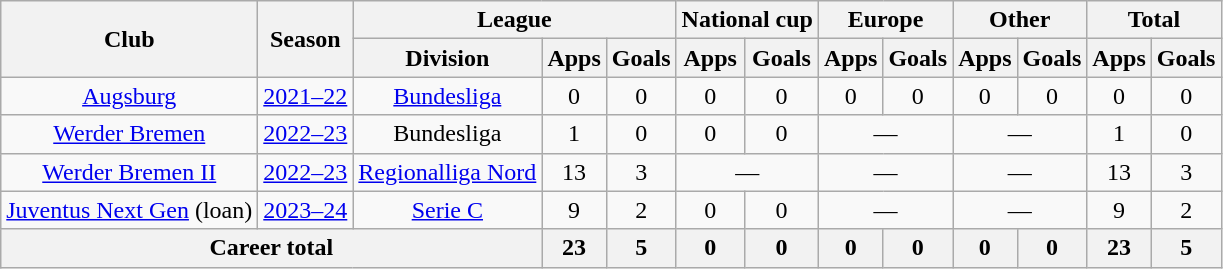<table class="wikitable" style="text-align:center">
<tr>
<th rowspan="2">Club</th>
<th rowspan="2">Season</th>
<th colspan="3">League</th>
<th colspan="2">National cup</th>
<th colspan="2">Europe</th>
<th colspan="2">Other</th>
<th colspan="2">Total</th>
</tr>
<tr>
<th>Division</th>
<th>Apps</th>
<th>Goals</th>
<th>Apps</th>
<th>Goals</th>
<th>Apps</th>
<th>Goals</th>
<th>Apps</th>
<th>Goals</th>
<th>Apps</th>
<th>Goals</th>
</tr>
<tr>
<td><a href='#'>Augsburg</a></td>
<td><a href='#'>2021–22</a></td>
<td><a href='#'>Bundesliga</a></td>
<td>0</td>
<td>0</td>
<td>0</td>
<td>0</td>
<td>0</td>
<td>0</td>
<td>0</td>
<td>0</td>
<td>0</td>
<td>0</td>
</tr>
<tr>
<td><a href='#'>Werder Bremen</a></td>
<td><a href='#'>2022–23</a></td>
<td>Bundesliga</td>
<td>1</td>
<td>0</td>
<td>0</td>
<td>0</td>
<td colspan="2">—</td>
<td colspan="2">—</td>
<td>1</td>
<td>0</td>
</tr>
<tr>
<td><a href='#'>Werder Bremen II</a></td>
<td><a href='#'>2022–23</a></td>
<td><a href='#'>Regionalliga Nord</a></td>
<td>13</td>
<td>3</td>
<td colspan="2">—</td>
<td colspan="2">—</td>
<td colspan="2">—</td>
<td>13</td>
<td>3</td>
</tr>
<tr>
<td><a href='#'>Juventus Next Gen</a> (loan)</td>
<td><a href='#'>2023–24</a></td>
<td><a href='#'>Serie C</a></td>
<td>9</td>
<td>2</td>
<td>0</td>
<td>0</td>
<td colspan="2">—</td>
<td colspan="2">—</td>
<td>9</td>
<td>2</td>
</tr>
<tr>
<th colspan="3">Career total</th>
<th>23</th>
<th>5</th>
<th>0</th>
<th>0</th>
<th>0</th>
<th>0</th>
<th>0</th>
<th>0</th>
<th>23</th>
<th>5</th>
</tr>
</table>
